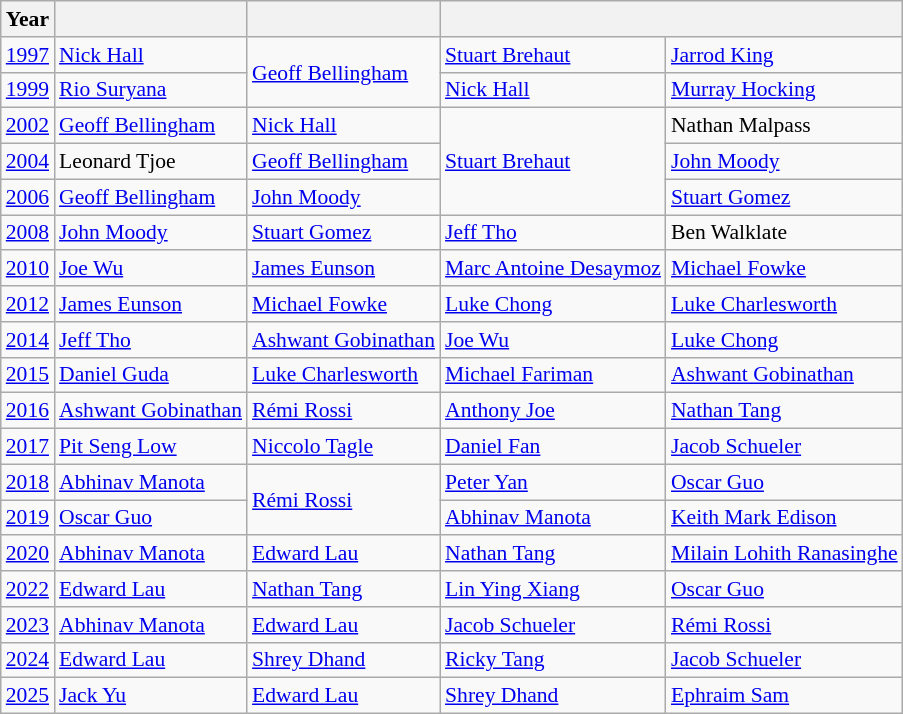<table class=wikitable style="font-size:90%;">
<tr>
<th>Year</th>
<th></th>
<th></th>
<th colspan=2></th>
</tr>
<tr>
<td><a href='#'>1997</a></td>
<td> <a href='#'>Nick Hall</a></td>
<td rowspan="2"> <a href='#'>Geoff Bellingham</a></td>
<td> <a href='#'>Stuart Brehaut</a></td>
<td> <a href='#'>Jarrod King</a></td>
</tr>
<tr>
<td><a href='#'>1999</a></td>
<td> <a href='#'>Rio Suryana</a></td>
<td> <a href='#'>Nick Hall</a></td>
<td> <a href='#'>Murray Hocking</a></td>
</tr>
<tr>
<td><a href='#'>2002</a></td>
<td> <a href='#'>Geoff Bellingham</a></td>
<td> <a href='#'>Nick Hall</a></td>
<td rowspan="3"> <a href='#'>Stuart Brehaut</a></td>
<td> Nathan Malpass</td>
</tr>
<tr>
<td><a href='#'>2004</a></td>
<td> Leonard Tjoe</td>
<td> <a href='#'>Geoff Bellingham</a></td>
<td> <a href='#'>John Moody</a></td>
</tr>
<tr>
<td><a href='#'>2006</a></td>
<td> <a href='#'>Geoff Bellingham</a></td>
<td> <a href='#'>John Moody</a></td>
<td> <a href='#'>Stuart Gomez</a></td>
</tr>
<tr>
<td><a href='#'>2008</a></td>
<td> <a href='#'>John Moody</a></td>
<td> <a href='#'>Stuart Gomez</a></td>
<td> <a href='#'>Jeff Tho</a></td>
<td> Ben Walklate</td>
</tr>
<tr>
<td><a href='#'>2010</a></td>
<td> <a href='#'>Joe Wu</a></td>
<td> <a href='#'>James Eunson</a></td>
<td> <a href='#'>Marc Antoine Desaymoz</a></td>
<td> <a href='#'>Michael Fowke</a></td>
</tr>
<tr>
<td><a href='#'>2012</a></td>
<td> <a href='#'>James Eunson</a></td>
<td> <a href='#'>Michael Fowke</a></td>
<td> <a href='#'>Luke Chong</a></td>
<td> <a href='#'>Luke Charlesworth</a></td>
</tr>
<tr>
<td><a href='#'>2014</a></td>
<td> <a href='#'>Jeff Tho</a></td>
<td> <a href='#'>Ashwant Gobinathan</a></td>
<td> <a href='#'>Joe Wu</a></td>
<td> <a href='#'>Luke Chong</a></td>
</tr>
<tr>
<td><a href='#'>2015</a></td>
<td> <a href='#'>Daniel Guda</a></td>
<td> <a href='#'>Luke Charlesworth</a></td>
<td> <a href='#'>Michael Fariman</a></td>
<td> <a href='#'>Ashwant Gobinathan</a></td>
</tr>
<tr>
<td><a href='#'>2016</a></td>
<td> <a href='#'>Ashwant Gobinathan</a></td>
<td> <a href='#'>Rémi Rossi</a></td>
<td> <a href='#'>Anthony Joe</a></td>
<td> <a href='#'>Nathan Tang</a></td>
</tr>
<tr>
<td><a href='#'>2017</a></td>
<td> <a href='#'>Pit Seng Low</a></td>
<td> <a href='#'>Niccolo Tagle</a></td>
<td> <a href='#'>Daniel Fan</a></td>
<td> <a href='#'>Jacob Schueler</a></td>
</tr>
<tr>
<td><a href='#'>2018</a></td>
<td> <a href='#'>Abhinav Manota</a></td>
<td rowspan="2"> <a href='#'>Rémi Rossi</a></td>
<td> <a href='#'>Peter Yan</a></td>
<td> <a href='#'>Oscar Guo</a></td>
</tr>
<tr>
<td><a href='#'>2019</a></td>
<td> <a href='#'>Oscar Guo</a></td>
<td> <a href='#'>Abhinav Manota</a></td>
<td> <a href='#'>Keith Mark Edison</a></td>
</tr>
<tr>
<td><a href='#'>2020</a></td>
<td> <a href='#'>Abhinav Manota</a></td>
<td> <a href='#'>Edward Lau</a></td>
<td> <a href='#'>Nathan Tang</a></td>
<td> <a href='#'>Milain Lohith Ranasinghe</a></td>
</tr>
<tr>
<td><a href='#'>2022</a></td>
<td> <a href='#'>Edward Lau</a></td>
<td> <a href='#'>Nathan Tang</a></td>
<td> <a href='#'>Lin Ying Xiang</a></td>
<td> <a href='#'>Oscar Guo</a></td>
</tr>
<tr>
<td><a href='#'>2023</a></td>
<td> <a href='#'>Abhinav Manota</a></td>
<td> <a href='#'>Edward Lau</a></td>
<td> <a href='#'>Jacob Schueler</a></td>
<td> <a href='#'>Rémi Rossi</a></td>
</tr>
<tr>
<td><a href='#'>2024</a></td>
<td> <a href='#'>Edward Lau</a></td>
<td> <a href='#'>Shrey Dhand</a></td>
<td> <a href='#'>Ricky Tang</a></td>
<td> <a href='#'>Jacob Schueler</a></td>
</tr>
<tr>
<td><a href='#'>2025</a></td>
<td> <a href='#'>Jack Yu</a></td>
<td> <a href='#'>Edward Lau</a></td>
<td> <a href='#'>Shrey Dhand</a></td>
<td> <a href='#'>Ephraim Sam</a></td>
</tr>
</table>
